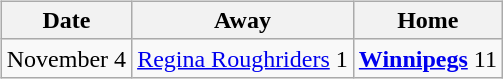<table cellspacing="10">
<tr>
<td valign="top"><br><table class="wikitable">
<tr>
<th>Date</th>
<th>Away</th>
<th>Home</th>
</tr>
<tr>
<td>November 4</td>
<td><a href='#'>Regina Roughriders</a> 1</td>
<td><strong><a href='#'>Winnipegs</a></strong> 11</td>
</tr>
</table>
</td>
</tr>
</table>
